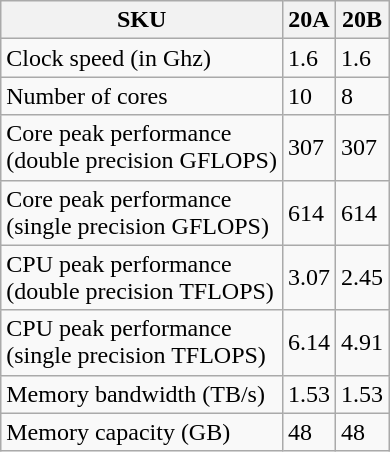<table class="wikitable">
<tr>
<th>SKU</th>
<th>20A</th>
<th>20B</th>
</tr>
<tr>
<td>Clock speed (in Ghz)</td>
<td>1.6</td>
<td>1.6</td>
</tr>
<tr>
<td>Number of cores</td>
<td>10</td>
<td>8</td>
</tr>
<tr>
<td>Core peak performance<br>(double precision GFLOPS)</td>
<td>307</td>
<td>307</td>
</tr>
<tr>
<td>Core peak performance<br>(single precision GFLOPS)</td>
<td>614</td>
<td>614</td>
</tr>
<tr>
<td>CPU peak performance<br>(double precision TFLOPS)</td>
<td>3.07</td>
<td>2.45</td>
</tr>
<tr>
<td>CPU peak performance<br>(single precision TFLOPS)</td>
<td>6.14</td>
<td>4.91</td>
</tr>
<tr>
<td>Memory bandwidth (TB/s)</td>
<td>1.53</td>
<td>1.53</td>
</tr>
<tr>
<td>Memory capacity (GB)</td>
<td>48</td>
<td>48</td>
</tr>
</table>
